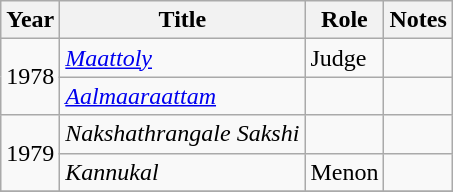<table class="wikitable sortable">
<tr>
<th>Year</th>
<th>Title</th>
<th>Role</th>
<th class="unsortable">Notes</th>
</tr>
<tr>
<td rowspan=2>1978</td>
<td><em><a href='#'>Maattoly</a></em></td>
<td>Judge</td>
<td></td>
</tr>
<tr>
<td><em><a href='#'>Aalmaaraattam</a></em></td>
<td></td>
<td></td>
</tr>
<tr>
<td rowspan=2>1979</td>
<td><em>Nakshathrangale Sakshi</em></td>
<td></td>
<td></td>
</tr>
<tr>
<td><em>Kannukal</em></td>
<td>Menon</td>
<td></td>
</tr>
<tr>
</tr>
</table>
